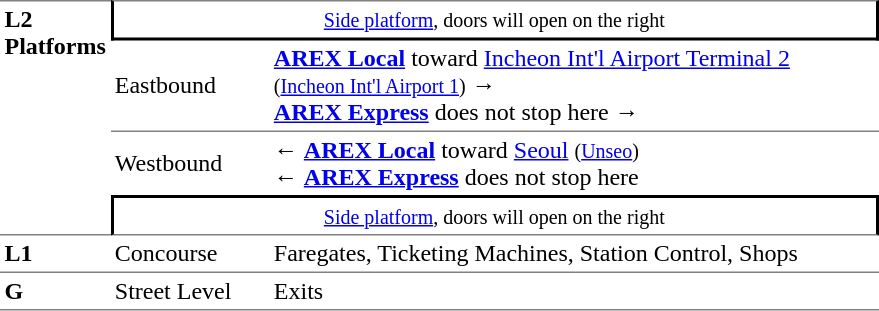<table table border=0 cellspacing=0 cellpadding=3>
<tr>
<td style="border-top:solid 1px gray;border-bottom:solid 1px gray;" rowspan=4 valign=top><strong>L2<br>Platforms</strong></td>
<td style="border-top:solid 1px gray;border-right:solid 2px black;border-left:solid 2px black;border-bottom:solid 2px black;text-align:center;" colspan=2><small><a href='#'>Side platform</a>, doors will open on the right</small></td>
</tr>
<tr>
<td style="border-bottom:solid 1px gray;">Eastbound</td>
<td style="border-bottom:solid 1px gray;"> <a href='#'><span><strong>AREX Local</strong></span></a>  toward <a href='#'>Incheon Int'l Airport Terminal 2</a><br><small>(<a href='#'>Incheon Int'l Airport 1</a>)</small> →<br> <a href='#'><span><strong>AREX Express</strong></span></a> does not stop here →</td>
</tr>
<tr>
<td>Westbound</td>
<td>← <a href='#'><span><strong>AREX Local</strong></span></a>  toward <a href='#'>Seoul</a> <small>(<a href='#'>Unseo</a>)</small><br>← <span><a href='#'><span><strong>AREX Express</strong></span></a> does not stop here</span></td>
</tr>
<tr>
<td style="border-top:solid 2px black;border-right:solid 2px black;border-left:solid 2px black;border-bottom:solid 1px gray;text-align:center;" colspan=2><small><a href='#'>Side platform</a>, doors will open on the right</small></td>
</tr>
<tr>
<td style="border-bottom:solid 1px gray;" width=50 valign=top><strong>L1</strong></td>
<td style="border-bottom:solid 1px gray;" width=100 valign=top>Concourse</td>
<td style="border-bottom:solid 1px gray;" width=400 valign=top>Faregates, Ticketing Machines, Station Control, Shops</td>
</tr>
<tr>
<td style="border-bottom:solid 1px gray;" width=50 valign=top><strong>G</strong></td>
<td style="border-bottom:solid 1px gray;" width=100 valign=top>Street Level</td>
<td style="border-bottom:solid 1px gray;" width=400 valign=top>Exits</td>
</tr>
</table>
